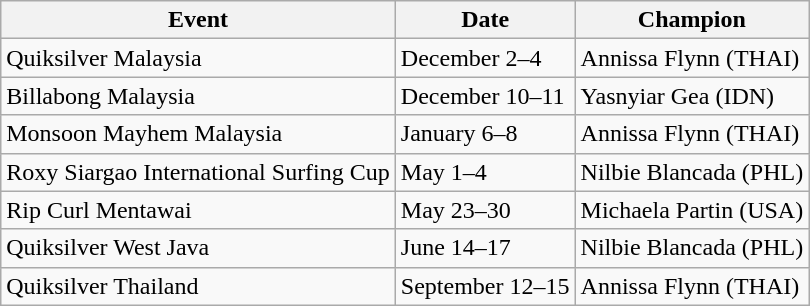<table class="wikitable">
<tr>
<th>Event</th>
<th>Date</th>
<th>Champion</th>
</tr>
<tr>
<td>Quiksilver Malaysia</td>
<td>December 2–4</td>
<td>Annissa Flynn (THAI)</td>
</tr>
<tr>
<td>Billabong Malaysia</td>
<td>December 10–11</td>
<td>Yasnyiar Gea (IDN)</td>
</tr>
<tr>
<td>Monsoon Mayhem Malaysia</td>
<td>January 6–8</td>
<td>Annissa Flynn (THAI)</td>
</tr>
<tr>
<td>Roxy Siargao International Surfing Cup</td>
<td>May 1–4</td>
<td>Nilbie Blancada (PHL)</td>
</tr>
<tr>
<td>Rip Curl Mentawai</td>
<td>May 23–30</td>
<td>Michaela Partin (USA)</td>
</tr>
<tr>
<td>Quiksilver West Java</td>
<td>June 14–17</td>
<td>Nilbie Blancada (PHL)</td>
</tr>
<tr>
<td>Quiksilver Thailand</td>
<td>September 12–15</td>
<td>Annissa Flynn (THAI)</td>
</tr>
</table>
